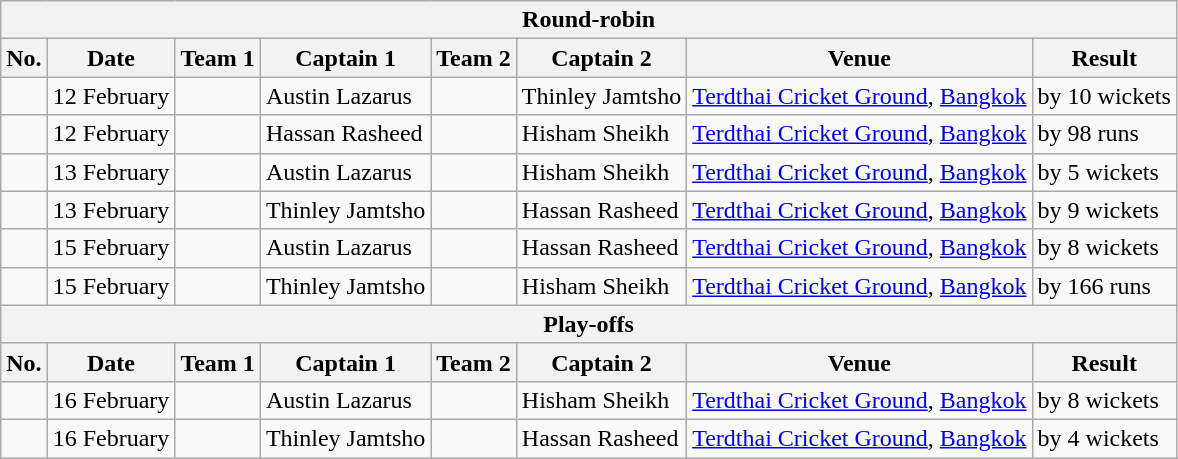<table class="wikitable">
<tr>
<th colspan="8">Round-robin</th>
</tr>
<tr>
<th>No.</th>
<th>Date</th>
<th>Team 1</th>
<th>Captain 1</th>
<th>Team 2</th>
<th>Captain 2</th>
<th>Venue</th>
<th>Result</th>
</tr>
<tr>
<td></td>
<td>12 February</td>
<td></td>
<td>Austin Lazarus</td>
<td></td>
<td>Thinley Jamtsho</td>
<td><a href='#'>Terdthai Cricket Ground</a>, <a href='#'>Bangkok</a></td>
<td> by 10 wickets</td>
</tr>
<tr>
<td></td>
<td>12 February</td>
<td></td>
<td>Hassan Rasheed</td>
<td></td>
<td>Hisham Sheikh</td>
<td><a href='#'>Terdthai Cricket Ground</a>, <a href='#'>Bangkok</a></td>
<td> by 98 runs</td>
</tr>
<tr>
<td></td>
<td>13 February</td>
<td></td>
<td>Austin Lazarus</td>
<td></td>
<td>Hisham Sheikh</td>
<td><a href='#'>Terdthai Cricket Ground</a>, <a href='#'>Bangkok</a></td>
<td> by 5 wickets</td>
</tr>
<tr>
<td></td>
<td>13 February</td>
<td></td>
<td>Thinley Jamtsho</td>
<td></td>
<td>Hassan Rasheed</td>
<td><a href='#'>Terdthai Cricket Ground</a>, <a href='#'>Bangkok</a></td>
<td> by 9 wickets</td>
</tr>
<tr>
<td></td>
<td>15 February</td>
<td></td>
<td>Austin Lazarus</td>
<td></td>
<td>Hassan Rasheed</td>
<td><a href='#'>Terdthai Cricket Ground</a>, <a href='#'>Bangkok</a></td>
<td> by 8 wickets</td>
</tr>
<tr>
<td></td>
<td>15 February</td>
<td></td>
<td>Thinley Jamtsho</td>
<td></td>
<td>Hisham Sheikh</td>
<td><a href='#'>Terdthai Cricket Ground</a>, <a href='#'>Bangkok</a></td>
<td> by 166 runs</td>
</tr>
<tr>
<th colspan="8">Play-offs</th>
</tr>
<tr>
<th>No.</th>
<th>Date</th>
<th>Team 1</th>
<th>Captain 1</th>
<th>Team 2</th>
<th>Captain 2</th>
<th>Venue</th>
<th>Result</th>
</tr>
<tr>
<td></td>
<td>16 February</td>
<td></td>
<td>Austin Lazarus</td>
<td></td>
<td>Hisham Sheikh</td>
<td><a href='#'>Terdthai Cricket Ground</a>, <a href='#'>Bangkok</a></td>
<td> by 8 wickets</td>
</tr>
<tr>
<td></td>
<td>16 February</td>
<td></td>
<td>Thinley Jamtsho</td>
<td></td>
<td>Hassan Rasheed</td>
<td><a href='#'>Terdthai Cricket Ground</a>, <a href='#'>Bangkok</a></td>
<td> by 4 wickets</td>
</tr>
</table>
